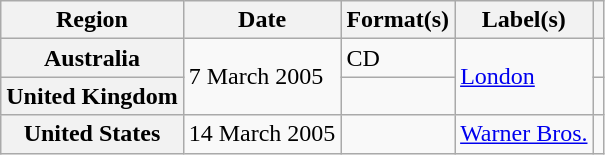<table class="wikitable plainrowheaders">
<tr>
<th scope="col">Region</th>
<th scope="col">Date</th>
<th scope="col">Format(s)</th>
<th scope="col">Label(s)</th>
<th scope="col"></th>
</tr>
<tr>
<th scope="row">Australia</th>
<td rowspan="2">7 March 2005</td>
<td>CD</td>
<td rowspan="2"><a href='#'>London</a></td>
<td></td>
</tr>
<tr>
<th scope="row">United Kingdom</th>
<td></td>
<td></td>
</tr>
<tr>
<th scope="row">United States</th>
<td>14 March 2005</td>
<td></td>
<td><a href='#'>Warner Bros.</a></td>
<td></td>
</tr>
</table>
